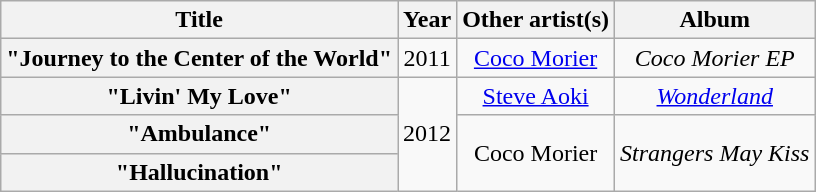<table class="wikitable plainrowheaders" style="text-align:center;">
<tr>
<th scope="col">Title</th>
<th scope="col">Year</th>
<th scope="col">Other artist(s)</th>
<th scope="col">Album</th>
</tr>
<tr>
<th scope="row">"Journey to the Center of the World"</th>
<td>2011</td>
<td><a href='#'>Coco Morier</a></td>
<td><em>Coco Morier EP</em></td>
</tr>
<tr>
<th scope="row">"Livin' My Love"</th>
<td rowspan="3">2012</td>
<td><a href='#'>Steve Aoki</a></td>
<td><em><a href='#'>Wonderland</a></em></td>
</tr>
<tr>
<th scope="row">"Ambulance"</th>
<td rowspan="2">Coco Morier</td>
<td rowspan="2"><em>Strangers May Kiss</em></td>
</tr>
<tr>
<th scope="row">"Hallucination"</th>
</tr>
</table>
